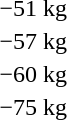<table>
<tr>
<td>−51 kg<br></td>
<td></td>
<td></td>
<td></td>
</tr>
<tr>
<td>−57 kg<br></td>
<td></td>
<td></td>
<td></td>
</tr>
<tr>
<td>−60 kg<br></td>
<td></td>
<td></td>
<td></td>
</tr>
<tr>
<td>−75 kg<br></td>
<td></td>
<td></td>
<td></td>
</tr>
</table>
